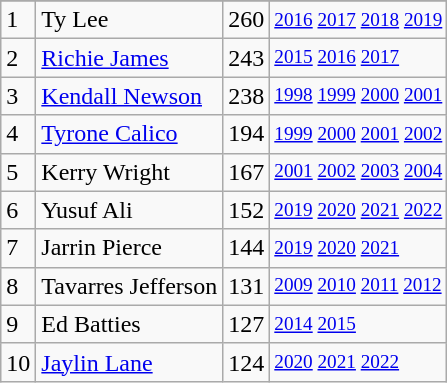<table class="wikitable">
<tr>
</tr>
<tr>
<td>1</td>
<td>Ty Lee</td>
<td>260</td>
<td style="font-size:80%;"><a href='#'>2016</a> <a href='#'>2017</a> <a href='#'>2018</a> <a href='#'>2019</a></td>
</tr>
<tr>
<td>2</td>
<td><a href='#'>Richie James</a></td>
<td>243</td>
<td style="font-size:80%;"><a href='#'>2015</a> <a href='#'>2016</a> <a href='#'>2017</a></td>
</tr>
<tr>
<td>3</td>
<td><a href='#'>Kendall Newson</a></td>
<td>238</td>
<td style="font-size:80%;"><a href='#'>1998</a> <a href='#'>1999</a> <a href='#'>2000</a> <a href='#'>2001</a></td>
</tr>
<tr>
<td>4</td>
<td><a href='#'>Tyrone Calico</a></td>
<td>194</td>
<td style="font-size:80%;"><a href='#'>1999</a> <a href='#'>2000</a> <a href='#'>2001</a> <a href='#'>2002</a></td>
</tr>
<tr>
<td>5</td>
<td>Kerry Wright</td>
<td>167</td>
<td style="font-size:80%;"><a href='#'>2001</a> <a href='#'>2002</a> <a href='#'>2003</a> <a href='#'>2004</a></td>
</tr>
<tr>
<td>6</td>
<td>Yusuf Ali</td>
<td>152</td>
<td style="font-size:80%;"><a href='#'>2019</a> <a href='#'>2020</a> <a href='#'>2021</a> <a href='#'>2022</a></td>
</tr>
<tr>
<td>7</td>
<td>Jarrin Pierce</td>
<td>144</td>
<td style="font-size:80%;"><a href='#'>2019</a> <a href='#'>2020</a> <a href='#'>2021</a></td>
</tr>
<tr>
<td>8</td>
<td>Tavarres Jefferson</td>
<td>131</td>
<td style="font-size:80%;"><a href='#'>2009</a> <a href='#'>2010</a> <a href='#'>2011</a> <a href='#'>2012</a></td>
</tr>
<tr>
<td>9</td>
<td>Ed Batties</td>
<td>127</td>
<td style="font-size:80%;"><a href='#'>2014</a> <a href='#'>2015</a></td>
</tr>
<tr>
<td>10</td>
<td><a href='#'>Jaylin Lane</a></td>
<td>124</td>
<td style="font-size:80%;"><a href='#'>2020</a> <a href='#'>2021</a> <a href='#'>2022</a></td>
</tr>
</table>
